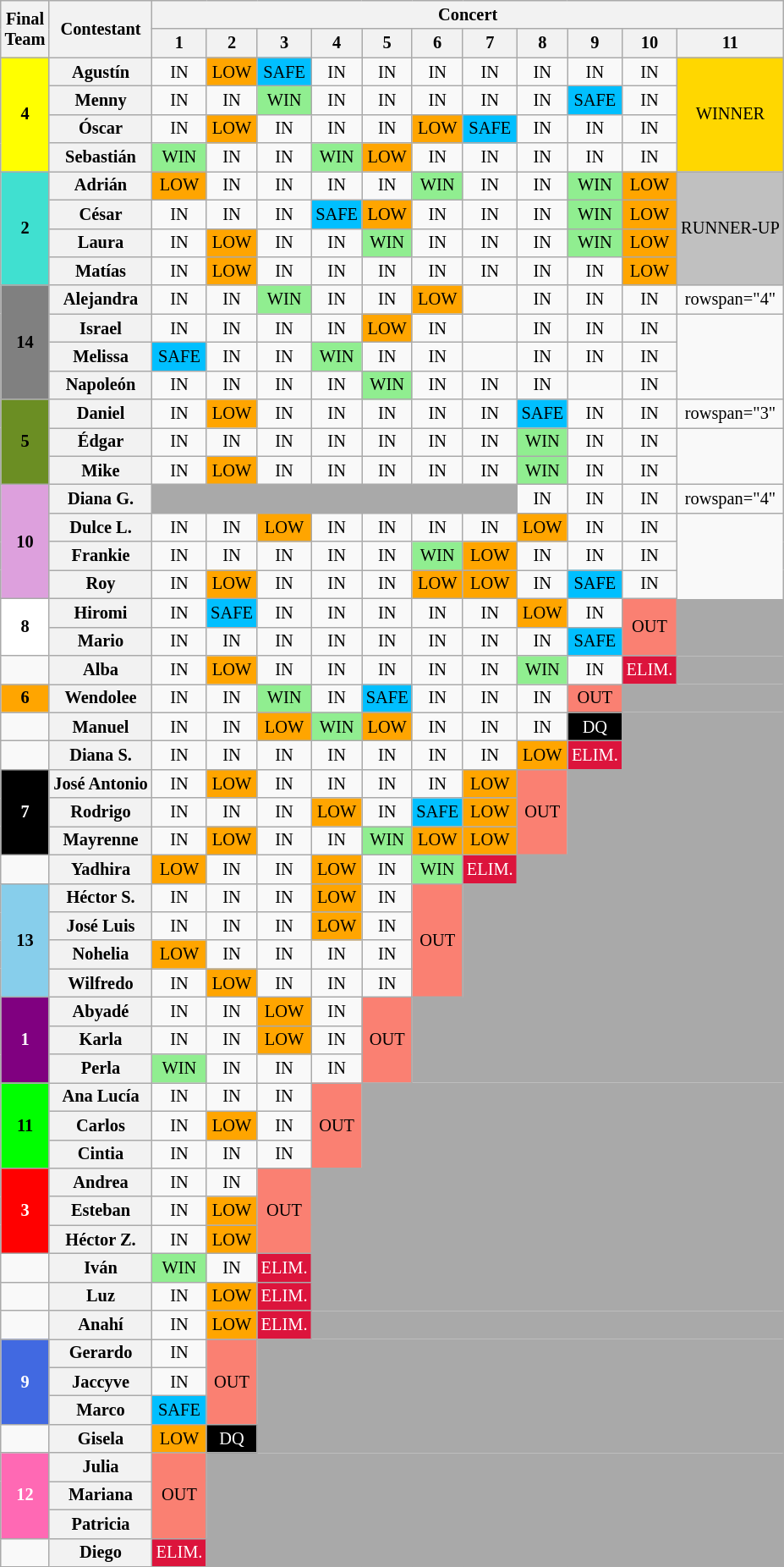<table class="wikitable sortable" style="text-align:center; font-size:85%;">
<tr>
<th scope="col" rowspan="2">Final<br>Team</th>
<th scope="col" rowspan="2">Contestant</th>
<th class="unsortable" scope="col" colspan="100%">Concert</th>
</tr>
<tr>
<th class="unsortable" scope="col">1</th>
<th class="unsortable" scope="col">2</th>
<th class="unsortable" scope="col">3</th>
<th class="unsortable" scope="col">4</th>
<th class="unsortable" scope="col">5</th>
<th class="unsortable" scope="col">6</th>
<th class="unsortable" scope="col">7</th>
<th class="unsortable" scope="col">8</th>
<th class="unsortable" scope="col">9</th>
<th class="unsortable" scope="col">10</th>
<th class="unsortable" scope="col">11</th>
</tr>
<tr>
<th scope="row" rowspan="4" style="background:yellow;">4</th>
<th scope="row">Agustín</th>
<td>IN</td>
<td style="background:orange;">LOW</td>
<td style="background:deepskyblue;">SAFE</td>
<td>IN</td>
<td>IN</td>
<td>IN</td>
<td>IN</td>
<td>IN</td>
<td>IN</td>
<td>IN</td>
<td rowspan="4" style="background:gold;">WINNER</td>
</tr>
<tr>
<th scope="row">Menny</th>
<td>IN</td>
<td>IN</td>
<td style="background:lightgreen;">WIN</td>
<td>IN</td>
<td>IN</td>
<td>IN</td>
<td>IN</td>
<td>IN</td>
<td style="background:deepskyblue;">SAFE</td>
<td>IN</td>
</tr>
<tr>
<th scope="row">Óscar</th>
<td>IN</td>
<td style="background:orange;">LOW</td>
<td>IN</td>
<td>IN</td>
<td>IN</td>
<td style="background:orange;">LOW</td>
<td style="background:deepskyblue;">SAFE</td>
<td>IN</td>
<td>IN</td>
<td>IN</td>
</tr>
<tr>
<th scope="row">Sebastián</th>
<td style="background:lightgreen;">WIN</td>
<td>IN</td>
<td>IN</td>
<td style="background:lightgreen;">WIN</td>
<td style="background:orange;">LOW</td>
<td>IN</td>
<td>IN</td>
<td>IN</td>
<td>IN</td>
<td>IN</td>
</tr>
<tr>
<th scope="row" rowspan="4" style="background:turquoise;">2</th>
<th scope="row">Adrián</th>
<td style="background:orange;">LOW</td>
<td>IN</td>
<td>IN</td>
<td>IN</td>
<td>IN</td>
<td style="background:lightgreen;">WIN</td>
<td>IN</td>
<td>IN</td>
<td style="background:lightgreen;">WIN</td>
<td style="background:orange;">LOW</td>
<td rowspan="4" style="background:silver;">RUNNER-UP</td>
</tr>
<tr>
<th scope="row">César</th>
<td>IN</td>
<td>IN</td>
<td>IN</td>
<td style="background:deepskyblue;">SAFE</td>
<td style="background:orange;">LOW</td>
<td>IN</td>
<td>IN</td>
<td>IN</td>
<td style="background:lightgreen;">WIN</td>
<td style="background:orange;">LOW<br></td>
</tr>
<tr>
<th scope="row">Laura</th>
<td>IN</td>
<td style="background:orange;">LOW</td>
<td>IN</td>
<td>IN</td>
<td style="background:lightgreen;">WIN</td>
<td>IN</td>
<td>IN</td>
<td>IN</td>
<td style="background:lightgreen;">WIN</td>
<td style="background:orange;">LOW<br></td>
</tr>
<tr>
<th scope="row">Matías</th>
<td>IN</td>
<td style="background:orange;">LOW</td>
<td>IN</td>
<td>IN</td>
<td>IN</td>
<td>IN</td>
<td>IN</td>
<td>IN</td>
<td>IN</td>
<td style="background:orange;">LOW<br></td>
</tr>
<tr>
<th scope="row" rowspan="4" style="background:gray;">14</th>
<th scope="row">Alejandra</th>
<td>IN</td>
<td>IN</td>
<td style="background:lightgreen;">WIN</td>
<td>IN</td>
<td>IN</td>
<td style="background:orange;">LOW</td>
<td></td>
<td>IN</td>
<td>IN</td>
<td>IN</td>
<td>rowspan="4" </td>
</tr>
<tr>
<th scope="row">Israel</th>
<td>IN</td>
<td>IN</td>
<td>IN</td>
<td>IN</td>
<td style="background:orange;">LOW</td>
<td>IN</td>
<td></td>
<td>IN</td>
<td>IN</td>
<td>IN</td>
</tr>
<tr>
<th scope="row">Melissa</th>
<td style="background:deepskyblue;">SAFE</td>
<td>IN</td>
<td>IN</td>
<td style="background:lightgreen;">WIN</td>
<td>IN</td>
<td>IN</td>
<td></td>
<td>IN</td>
<td>IN</td>
<td>IN</td>
</tr>
<tr>
<th scope="row">Napoleón</th>
<td>IN</td>
<td>IN</td>
<td>IN</td>
<td>IN</td>
<td style="background:lightgreen;">WIN</td>
<td>IN</td>
<td>IN</td>
<td>IN</td>
<td></td>
<td>IN</td>
</tr>
<tr>
<th scope="row" rowspan="3" style="background:olivedrab;">5</th>
<th scope="row">Daniel</th>
<td>IN</td>
<td style="background:orange;">LOW</td>
<td>IN</td>
<td>IN</td>
<td>IN</td>
<td>IN</td>
<td>IN</td>
<td style="background:deepskyblue;">SAFE</td>
<td>IN</td>
<td>IN</td>
<td>rowspan="3" </td>
</tr>
<tr>
<th scope="row">Édgar</th>
<td>IN</td>
<td>IN</td>
<td>IN</td>
<td>IN</td>
<td>IN</td>
<td>IN</td>
<td>IN</td>
<td style="background:lightgreen;">WIN</td>
<td>IN</td>
<td>IN</td>
</tr>
<tr>
<th scope="row">Mike</th>
<td>IN</td>
<td style="background:orange;">LOW</td>
<td>IN</td>
<td>IN</td>
<td>IN</td>
<td>IN</td>
<td>IN</td>
<td style="background:lightgreen;">WIN</td>
<td>IN</td>
<td>IN</td>
</tr>
<tr>
<th scope="row" rowspan="4" style="background:plum;">10</th>
<th scope="row">Diana G.</th>
<td colspan="7" style="background:darkgray; border:none;"></td>
<td>IN</td>
<td>IN</td>
<td>IN</td>
<td>rowspan="4" </td>
</tr>
<tr>
<th scope="row">Dulce L.</th>
<td>IN</td>
<td>IN</td>
<td style="background:orange;">LOW</td>
<td>IN</td>
<td>IN</td>
<td>IN</td>
<td>IN</td>
<td style="background:orange;">LOW</td>
<td>IN</td>
<td>IN</td>
</tr>
<tr>
<th scope="row">Frankie</th>
<td>IN</td>
<td>IN</td>
<td>IN</td>
<td>IN</td>
<td>IN</td>
<td style="background:lightgreen;">WIN</td>
<td style="background:orange;">LOW</td>
<td>IN</td>
<td>IN</td>
<td>IN</td>
</tr>
<tr>
<th scope="row">Roy</th>
<td>IN</td>
<td style="background:orange;">LOW</td>
<td>IN</td>
<td>IN</td>
<td>IN</td>
<td style="background:orange;">LOW</td>
<td style="background:orange;">LOW</td>
<td>IN</td>
<td style="background:deepskyblue;">SAFE</td>
<td>IN</td>
</tr>
<tr>
<th scope="row" rowspan="2" style="background:white;">8</th>
<th scope="row">Hiromi</th>
<td>IN</td>
<td style="background:deepskyblue;">SAFE</td>
<td>IN</td>
<td>IN</td>
<td>IN</td>
<td>IN</td>
<td>IN</td>
<td style="background:orange;">LOW</td>
<td>IN</td>
<td rowspan="2" style="background:salmon;">OUT</td>
<td rowspan="2" colspan="100%" style="background:darkgray; border:none;"></td>
</tr>
<tr>
<th scope="row">Mario</th>
<td>IN</td>
<td>IN</td>
<td>IN</td>
<td>IN</td>
<td>IN</td>
<td>IN</td>
<td>IN</td>
<td>IN</td>
<td style="background:deepskyblue;">SAFE</td>
</tr>
<tr>
<td></td>
<th scope="row">Alba</th>
<td>IN</td>
<td style="background:orange;">LOW</td>
<td>IN</td>
<td>IN</td>
<td>IN</td>
<td>IN</td>
<td>IN</td>
<td style="background:lightgreen;">WIN</td>
<td>IN</td>
<td style="background:crimson; color:white;">ELIM.</td>
<td colspan="100%" style="background:darkgray; border:none;"></td>
</tr>
<tr>
<th scope="row" rowspan="1" style="background:orange;">6</th>
<th scope="row">Wendolee</th>
<td>IN</td>
<td>IN</td>
<td style="background:lightgreen;">WIN</td>
<td>IN</td>
<td style="background:deepskyblue;">SAFE</td>
<td>IN</td>
<td>IN</td>
<td>IN</td>
<td style="background:salmon; color:black;">OUT</td>
<td colspan="100%" style="background:darkgray; border:none;"></td>
</tr>
<tr>
<td></td>
<th scope="row">Manuel</th>
<td>IN</td>
<td>IN</td>
<td style="background:orange;">LOW</td>
<td style="background:lightgreen;">WIN</td>
<td style="background:orange;">LOW</td>
<td>IN</td>
<td>IN</td>
<td>IN</td>
<td style="background:black; color:white;">DQ</td>
<td colspan="100%" style="background:darkgray; border:none;"></td>
</tr>
<tr>
<td></td>
<th scope="row">Diana S.</th>
<td>IN</td>
<td>IN</td>
<td>IN</td>
<td>IN</td>
<td>IN</td>
<td>IN</td>
<td>IN</td>
<td style="background:orange;">LOW</td>
<td style="background:crimson; color:white;">ELIM.</td>
<td colspan="100%" style="background:darkgray; border:none;"></td>
</tr>
<tr>
<th scope="row" rowspan="3" style="background:black; color:white;">7</th>
<th scope="row" style="white-space:nowrap;">José Antonio</th>
<td>IN</td>
<td style="background:orange;">LOW</td>
<td>IN</td>
<td>IN</td>
<td>IN</td>
<td>IN</td>
<td style="background:orange;">LOW</td>
<td rowspan="3" style="background:salmon;">OUT</td>
<td rowspan="3" colspan="100%" style="background:darkgray; border:none;"></td>
</tr>
<tr>
<th scope="row">Rodrigo</th>
<td>IN</td>
<td>IN</td>
<td>IN</td>
<td style="background:orange;">LOW</td>
<td>IN</td>
<td style="background:deepskyblue;">SAFE</td>
<td style="background:orange;">LOW</td>
</tr>
<tr>
<th scope="row">Mayrenne</th>
<td>IN</td>
<td style="background:orange;">LOW</td>
<td>IN</td>
<td>IN</td>
<td style="background:lightgreen;">WIN</td>
<td style="background:orange;">LOW</td>
<td style="background:orange;">LOW</td>
</tr>
<tr>
<td></td>
<th scope="row">Yadhira</th>
<td style="background:orange;">LOW</td>
<td>IN</td>
<td>IN</td>
<td style="background:orange;">LOW</td>
<td>IN</td>
<td style="background:lightgreen;">WIN</td>
<td style="background:crimson; color:white;">ELIM.</td>
<td colspan="100%" style="background:darkgray; border:none;"></td>
</tr>
<tr>
<th scope="row" rowspan="4" style="background:skyblue;">13</th>
<th scope="row">Héctor S.</th>
<td>IN</td>
<td>IN</td>
<td>IN</td>
<td style="background:orange;">LOW</td>
<td>IN</td>
<td rowspan="4" style="background:salmon; color:black;">OUT</td>
<td rowspan="4" colspan="100%" style="background:darkgray; border:none;"></td>
</tr>
<tr>
<th scope="row">José Luis</th>
<td>IN</td>
<td>IN</td>
<td>IN</td>
<td style="background:orange;">LOW</td>
<td>IN</td>
</tr>
<tr>
<th scope="row">Nohelia</th>
<td style="background:orange;">LOW</td>
<td>IN</td>
<td>IN</td>
<td>IN</td>
<td>IN</td>
</tr>
<tr>
<th scope="row">Wilfredo</th>
<td>IN</td>
<td style="background:orange;">LOW</td>
<td>IN</td>
<td>IN</td>
<td>IN</td>
</tr>
<tr>
<th scope="row" rowspan="3" style="background:purple; color:white;">1</th>
<th scope="row">Abyadé</th>
<td>IN</td>
<td>IN</td>
<td style="background:orange;">LOW</td>
<td>IN</td>
<td rowspan="3" style="background:salmon; color:black;">OUT</td>
<td rowspan="3" colspan="100%" style="background:darkgray; border:none;"></td>
</tr>
<tr>
<th scope="row">Karla</th>
<td>IN</td>
<td>IN</td>
<td style="background:orange;">LOW</td>
<td>IN</td>
</tr>
<tr>
<th scope="row">Perla</th>
<td style="background:lightgreen;">WIN</td>
<td>IN</td>
<td>IN</td>
<td>IN</td>
</tr>
<tr>
<th scope="row" rowspan="3" style="background:lime;">11</th>
<th scope="row">Ana Lucía</th>
<td>IN</td>
<td>IN</td>
<td>IN</td>
<td rowspan="3" style="background:salmon; color:black;">OUT</td>
<td rowspan="3" colspan="100%" style="background:darkgray; border:none;"></td>
</tr>
<tr>
<th scope="row">Carlos</th>
<td>IN</td>
<td style="background:orange;">LOW</td>
<td>IN</td>
</tr>
<tr>
<th scope="row">Cintia</th>
<td>IN</td>
<td>IN</td>
<td>IN</td>
</tr>
<tr>
<th scope="row" rowspan="3" style="background:red; color:white">3</th>
<th scope="row">Andrea</th>
<td>IN</td>
<td>IN</td>
<td rowspan="3" style="background:salmon; color:black;">OUT</td>
<td rowspan="3" colspan="100%" style="background:darkgray; border:none;"></td>
</tr>
<tr>
<th scope="row">Esteban</th>
<td>IN</td>
<td style="background:orange;">LOW</td>
</tr>
<tr>
<th scope="row">Héctor Z.</th>
<td>IN</td>
<td style="background:orange;">LOW</td>
</tr>
<tr>
<td></td>
<th scope="row">Iván</th>
<td style="background:lightgreen;">WIN</td>
<td>IN</td>
<td style="background:crimson; color:white;">ELIM.</td>
<td colspan="100%" style="background:darkgray; border:none;"></td>
</tr>
<tr>
<td></td>
<th scope="row">Luz</th>
<td>IN</td>
<td style="background:orange;">LOW</td>
<td style="background:crimson; color:white;">ELIM.</td>
<td colspan="100%" style="background:darkgray; border:none;"></td>
</tr>
<tr>
<td></td>
<th scope="row">Anahí</th>
<td>IN</td>
<td style="background:orange;">LOW</td>
<td style="background:crimson; color:white;">ELIM.</td>
<td colspan="100%" style="background:darkgray; border:none;"></td>
</tr>
<tr>
<th scope="row" rowspan="3" style="background:royalblue; color:white">9</th>
<th scope="row">Gerardo</th>
<td>IN</td>
<td rowspan="3" style="background:salmon; color:black;">OUT</td>
<td rowspan="3" colspan="100%" style="background:darkgray; border:none;"></td>
</tr>
<tr>
<th scope="row">Jaccyve</th>
<td>IN</td>
</tr>
<tr>
<th scope="row">Marco</th>
<td style="background:deepskyblue;">SAFE</td>
</tr>
<tr>
<td></td>
<th scope="row">Gisela</th>
<td style="background:orange;">LOW</td>
<td style="background:black; color:white;">DQ</td>
<td colspan="100%" style="background:darkgray; border:none;"></td>
</tr>
<tr>
<th scope="row" rowspan="3" style="background:hotpink; color:white">12</th>
<th scope="row">Julia</th>
<td rowspan="3" style="background:salmon; color:black;">OUT</td>
<td rowspan="3" colspan="100%" style="background:darkgray; border:none;"></td>
</tr>
<tr>
<th scope="row">Mariana</th>
</tr>
<tr>
<th scope="row">Patricia</th>
</tr>
<tr>
<td></td>
<th scope="row">Diego</th>
<td style="background:crimson; color:white;">ELIM.</td>
<td colspan="100%" style="background:darkgray; border:none;"></td>
</tr>
</table>
